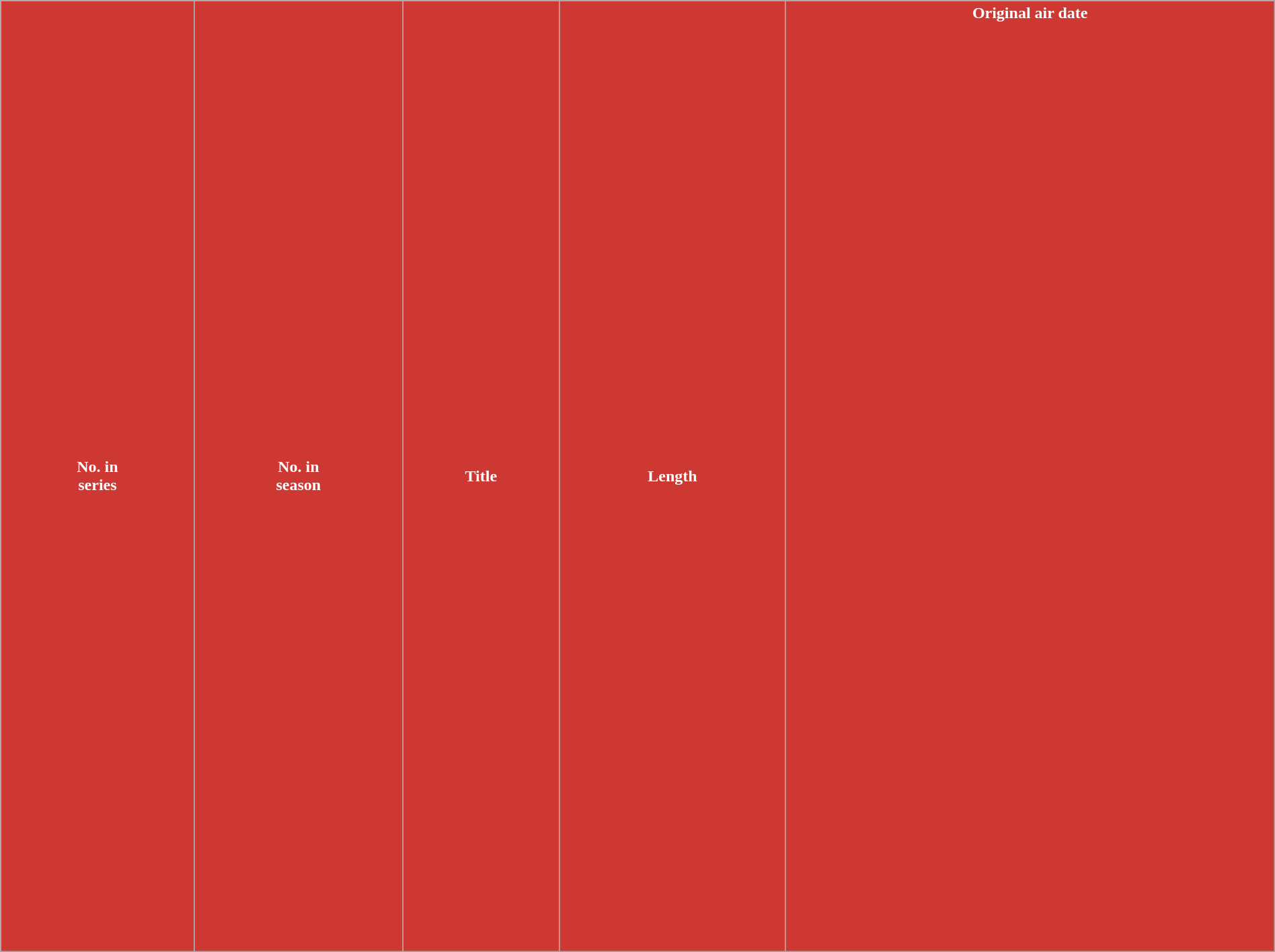<table class="wikitable plainrowheaders" style="width:100%; margin:auto; background:#FFFFFF;">
<tr>
<th scope="col" style="background-color: #CD3832; color:#fff; text-align: center;">No. in<br>series</th>
<th scope="col" style="background-color: #CD3832; color:#fff; text-align: center;">No. in<br>season</th>
<th scope="col" style="background-color: #CD3832; color:#fff; text-align: center;">Title</th>
<th scope="col" style="background-color: #CD3832; color:#fff; text-align: center;">Length</th>
<th scope="col" style="background-color: #CD3832; color:#fff; text-align: center;">Original air date<br><br><br><br><br><br><br><br><br><br><br><br><br><br><br><br><br><br><br><br><br><br><br><br><br>
<br><br><br><br><br><br><br><br><br><br><br><br><br><br><br><br><br><br><br><br><br><br><br><br><br><br><br></th>
</tr>
</table>
